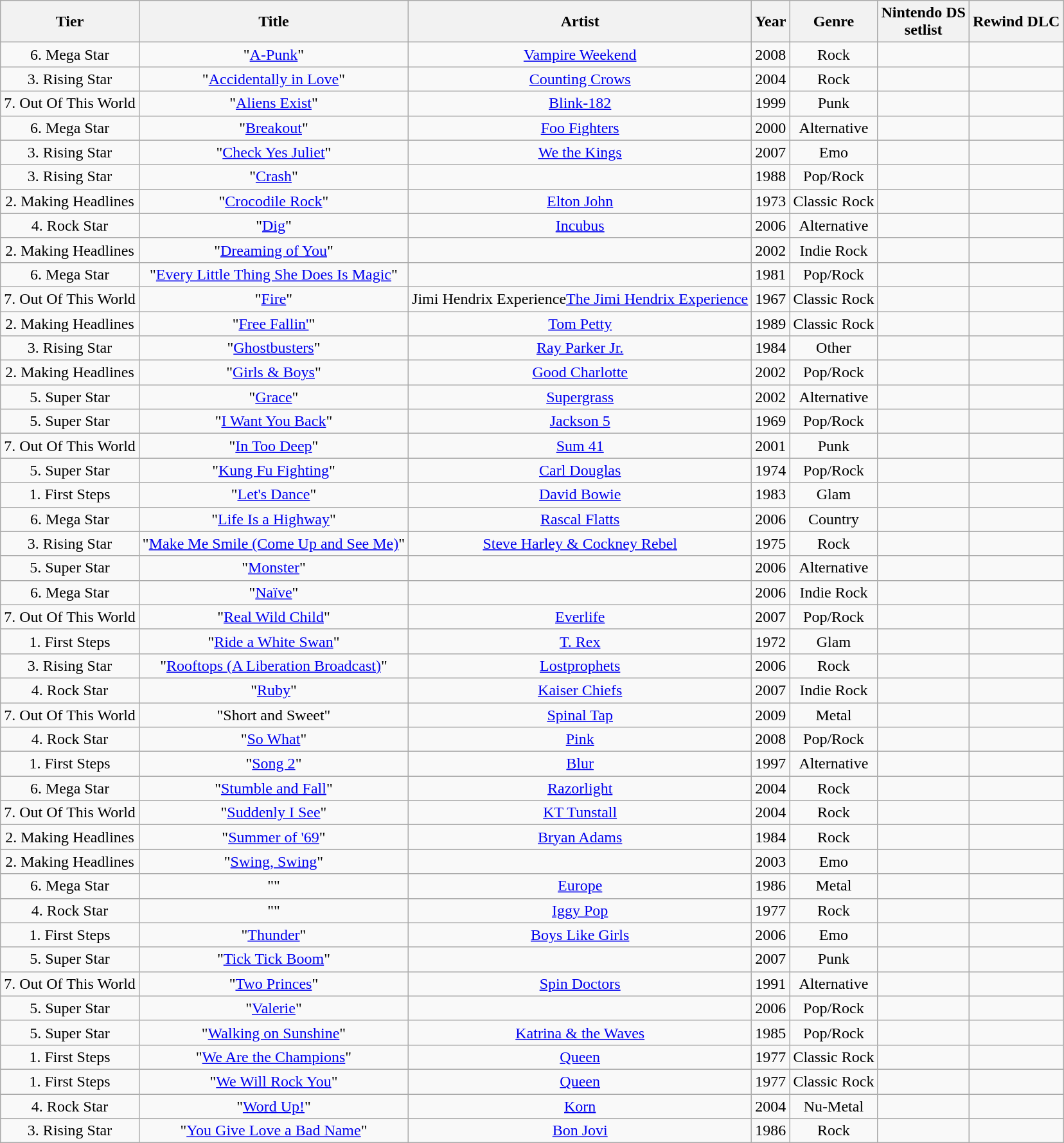<table class="wikitable sortable" style="text-align: center;">
<tr>
<th>Tier</th>
<th>Title</th>
<th>Artist</th>
<th>Year</th>
<th>Genre</th>
<th>Nintendo DS<br>setlist</th>
<th>Rewind DLC</th>
</tr>
<tr>
<td>6. Mega Star</td>
<td>"<a href='#'>A-Punk</a>"</td>
<td><a href='#'>Vampire Weekend</a></td>
<td>2008</td>
<td>Rock</td>
<td></td>
<td></td>
</tr>
<tr>
<td>3. Rising Star</td>
<td>"<a href='#'>Accidentally in Love</a>"</td>
<td><a href='#'>Counting Crows</a></td>
<td>2004</td>
<td>Rock</td>
<td></td>
<td></td>
</tr>
<tr>
<td>7. Out Of This World</td>
<td>"<a href='#'>Aliens Exist</a>"</td>
<td><a href='#'>Blink-182</a></td>
<td>1999</td>
<td>Punk</td>
<td></td>
<td></td>
</tr>
<tr>
<td>6. Mega Star</td>
<td>"<a href='#'>Breakout</a>"</td>
<td><a href='#'>Foo Fighters</a></td>
<td>2000</td>
<td>Alternative</td>
<td></td>
<td></td>
</tr>
<tr>
<td>3. Rising Star</td>
<td>"<a href='#'>Check Yes Juliet</a>"</td>
<td><a href='#'>We the Kings</a></td>
<td>2007</td>
<td>Emo</td>
<td></td>
<td></td>
</tr>
<tr>
<td>3. Rising Star</td>
<td>"<a href='#'>Crash</a>"</td>
<td></td>
<td>1988</td>
<td>Pop/Rock</td>
<td></td>
<td></td>
</tr>
<tr>
<td>2. Making Headlines</td>
<td>"<a href='#'>Crocodile Rock</a>"</td>
<td><a href='#'>Elton John</a></td>
<td>1973</td>
<td>Classic Rock</td>
<td></td>
<td></td>
</tr>
<tr>
<td>4. Rock Star</td>
<td>"<a href='#'>Dig</a>"</td>
<td><a href='#'>Incubus</a></td>
<td>2006</td>
<td>Alternative</td>
<td></td>
<td></td>
</tr>
<tr>
<td>2. Making Headlines</td>
<td>"<a href='#'>Dreaming of You</a>"</td>
<td></td>
<td>2002</td>
<td>Indie Rock</td>
<td></td>
<td></td>
</tr>
<tr>
<td>6. Mega Star</td>
<td>"<a href='#'>Every Little Thing She Does Is Magic</a>"</td>
<td></td>
<td>1981</td>
<td>Pop/Rock</td>
<td></td>
<td></td>
</tr>
<tr>
<td>7. Out Of This World</td>
<td>"<a href='#'>Fire</a>"</td>
<td><span>Jimi Hendrix Experience</span><a href='#'>The Jimi Hendrix Experience</a></td>
<td>1967</td>
<td>Classic Rock</td>
<td></td>
<td></td>
</tr>
<tr>
<td>2. Making Headlines</td>
<td>"<a href='#'>Free Fallin'</a>"</td>
<td><a href='#'>Tom Petty</a></td>
<td>1989</td>
<td>Classic Rock</td>
<td></td>
<td></td>
</tr>
<tr>
<td>3. Rising Star</td>
<td>"<a href='#'>Ghostbusters</a>"</td>
<td><a href='#'>Ray Parker Jr.</a></td>
<td>1984</td>
<td>Other</td>
<td></td>
<td></td>
</tr>
<tr>
<td>2. Making Headlines</td>
<td>"<a href='#'>Girls & Boys</a>"</td>
<td><a href='#'>Good Charlotte</a></td>
<td>2002</td>
<td>Pop/Rock</td>
<td></td>
<td></td>
</tr>
<tr>
<td>5. Super Star</td>
<td>"<a href='#'>Grace</a>"</td>
<td><a href='#'>Supergrass</a></td>
<td>2002</td>
<td>Alternative</td>
<td></td>
<td></td>
</tr>
<tr>
<td>5. Super Star</td>
<td>"<a href='#'>I Want You Back</a>"</td>
<td><a href='#'>Jackson 5</a></td>
<td>1969</td>
<td>Pop/Rock</td>
<td></td>
<td></td>
</tr>
<tr>
<td>7. Out Of This World</td>
<td>"<a href='#'>In Too Deep</a>"</td>
<td><a href='#'>Sum 41</a></td>
<td>2001</td>
<td>Punk</td>
<td></td>
<td></td>
</tr>
<tr>
<td>5. Super Star</td>
<td>"<a href='#'>Kung Fu Fighting</a>"</td>
<td><a href='#'>Carl Douglas</a></td>
<td>1974</td>
<td>Pop/Rock</td>
<td></td>
<td></td>
</tr>
<tr>
<td>1. First Steps</td>
<td>"<a href='#'>Let's Dance</a>"</td>
<td><a href='#'>David Bowie</a></td>
<td>1983</td>
<td>Glam</td>
<td></td>
<td></td>
</tr>
<tr>
<td>6. Mega Star</td>
<td>"<a href='#'>Life Is a Highway</a>"</td>
<td><a href='#'>Rascal Flatts</a></td>
<td>2006</td>
<td>Country</td>
<td></td>
<td></td>
</tr>
<tr>
<td>3. Rising Star</td>
<td>"<a href='#'>Make Me Smile (Come Up and See Me)</a>"</td>
<td><a href='#'>Steve Harley & Cockney Rebel</a></td>
<td>1975</td>
<td>Rock</td>
<td></td>
<td></td>
</tr>
<tr>
<td>5. Super Star</td>
<td>"<a href='#'>Monster</a>"</td>
<td></td>
<td>2006</td>
<td>Alternative</td>
<td></td>
<td></td>
</tr>
<tr>
<td>6. Mega Star</td>
<td>"<a href='#'>Naïve</a>"</td>
<td></td>
<td>2006</td>
<td>Indie Rock</td>
<td></td>
<td></td>
</tr>
<tr>
<td>7. Out Of This World</td>
<td>"<a href='#'>Real Wild Child</a>"</td>
<td><a href='#'>Everlife</a></td>
<td>2007</td>
<td>Pop/Rock</td>
<td></td>
<td></td>
</tr>
<tr>
<td>1. First Steps</td>
<td>"<a href='#'>Ride a White Swan</a>"</td>
<td><a href='#'>T. Rex</a></td>
<td>1972</td>
<td>Glam</td>
<td></td>
<td></td>
</tr>
<tr>
<td>3. Rising Star</td>
<td>"<a href='#'>Rooftops (A Liberation Broadcast)</a>"</td>
<td><a href='#'>Lostprophets</a></td>
<td>2006</td>
<td>Rock</td>
<td></td>
<td></td>
</tr>
<tr>
<td>4. Rock Star</td>
<td>"<a href='#'>Ruby</a>"</td>
<td><a href='#'>Kaiser Chiefs</a></td>
<td>2007</td>
<td>Indie Rock</td>
<td></td>
<td></td>
</tr>
<tr>
<td>7. Out Of This World</td>
<td>"Short and Sweet"</td>
<td><a href='#'>Spinal Tap</a></td>
<td>2009</td>
<td>Metal</td>
<td></td>
<td></td>
</tr>
<tr>
<td>4. Rock Star</td>
<td>"<a href='#'>So What</a>"</td>
<td><a href='#'>Pink</a></td>
<td>2008</td>
<td>Pop/Rock</td>
<td></td>
<td></td>
</tr>
<tr>
<td>1. First Steps</td>
<td>"<a href='#'>Song 2</a>"</td>
<td><a href='#'>Blur</a></td>
<td>1997</td>
<td>Alternative</td>
<td></td>
<td></td>
</tr>
<tr>
<td>6. Mega Star</td>
<td>"<a href='#'>Stumble and Fall</a>"</td>
<td><a href='#'>Razorlight</a></td>
<td>2004</td>
<td>Rock</td>
<td></td>
<td></td>
</tr>
<tr>
<td>7. Out Of This World</td>
<td>"<a href='#'>Suddenly I See</a>"</td>
<td><a href='#'>KT Tunstall</a></td>
<td>2004</td>
<td>Rock</td>
<td></td>
<td></td>
</tr>
<tr>
<td>2. Making Headlines</td>
<td>"<a href='#'>Summer of '69</a>"</td>
<td><a href='#'>Bryan Adams</a></td>
<td>1984</td>
<td>Rock</td>
<td></td>
<td></td>
</tr>
<tr>
<td>2. Making Headlines</td>
<td>"<a href='#'>Swing, Swing</a>"</td>
<td></td>
<td>2003</td>
<td>Emo</td>
<td></td>
<td></td>
</tr>
<tr>
<td>6. Mega Star</td>
<td>""</td>
<td><a href='#'>Europe</a></td>
<td>1986</td>
<td>Metal</td>
<td></td>
<td></td>
</tr>
<tr>
<td>4. Rock Star</td>
<td>""</td>
<td><a href='#'>Iggy Pop</a></td>
<td>1977</td>
<td>Rock</td>
<td></td>
<td></td>
</tr>
<tr>
<td>1. First Steps</td>
<td>"<a href='#'>Thunder</a>"</td>
<td><a href='#'>Boys Like Girls</a></td>
<td>2006</td>
<td>Emo</td>
<td></td>
<td></td>
</tr>
<tr>
<td>5. Super Star</td>
<td>"<a href='#'>Tick Tick Boom</a>"</td>
<td></td>
<td>2007</td>
<td>Punk</td>
<td></td>
<td></td>
</tr>
<tr>
<td>7. Out Of This World</td>
<td>"<a href='#'>Two Princes</a>"</td>
<td><a href='#'>Spin Doctors</a></td>
<td>1991</td>
<td>Alternative</td>
<td></td>
<td></td>
</tr>
<tr>
<td>5. Super Star</td>
<td>"<a href='#'>Valerie</a>"</td>
<td></td>
<td>2006</td>
<td>Pop/Rock</td>
<td></td>
<td></td>
</tr>
<tr>
<td>5. Super Star</td>
<td>"<a href='#'>Walking on Sunshine</a>"</td>
<td><a href='#'>Katrina & the Waves</a></td>
<td>1985</td>
<td>Pop/Rock</td>
<td></td>
<td></td>
</tr>
<tr>
<td>1. First Steps</td>
<td>"<a href='#'>We Are the Champions</a>"</td>
<td><a href='#'>Queen</a></td>
<td>1977</td>
<td>Classic Rock</td>
<td></td>
<td></td>
</tr>
<tr>
<td>1. First Steps</td>
<td>"<a href='#'>We Will Rock You</a>"</td>
<td><a href='#'>Queen</a></td>
<td>1977</td>
<td>Classic Rock</td>
<td></td>
<td></td>
</tr>
<tr>
<td>4. Rock Star</td>
<td>"<a href='#'>Word Up!</a>"</td>
<td><a href='#'>Korn</a></td>
<td>2004</td>
<td>Nu-Metal</td>
<td></td>
<td></td>
</tr>
<tr>
<td>3. Rising Star</td>
<td>"<a href='#'>You Give Love a Bad Name</a>"</td>
<td><a href='#'>Bon Jovi</a></td>
<td>1986</td>
<td>Rock</td>
<td></td>
<td></td>
</tr>
</table>
